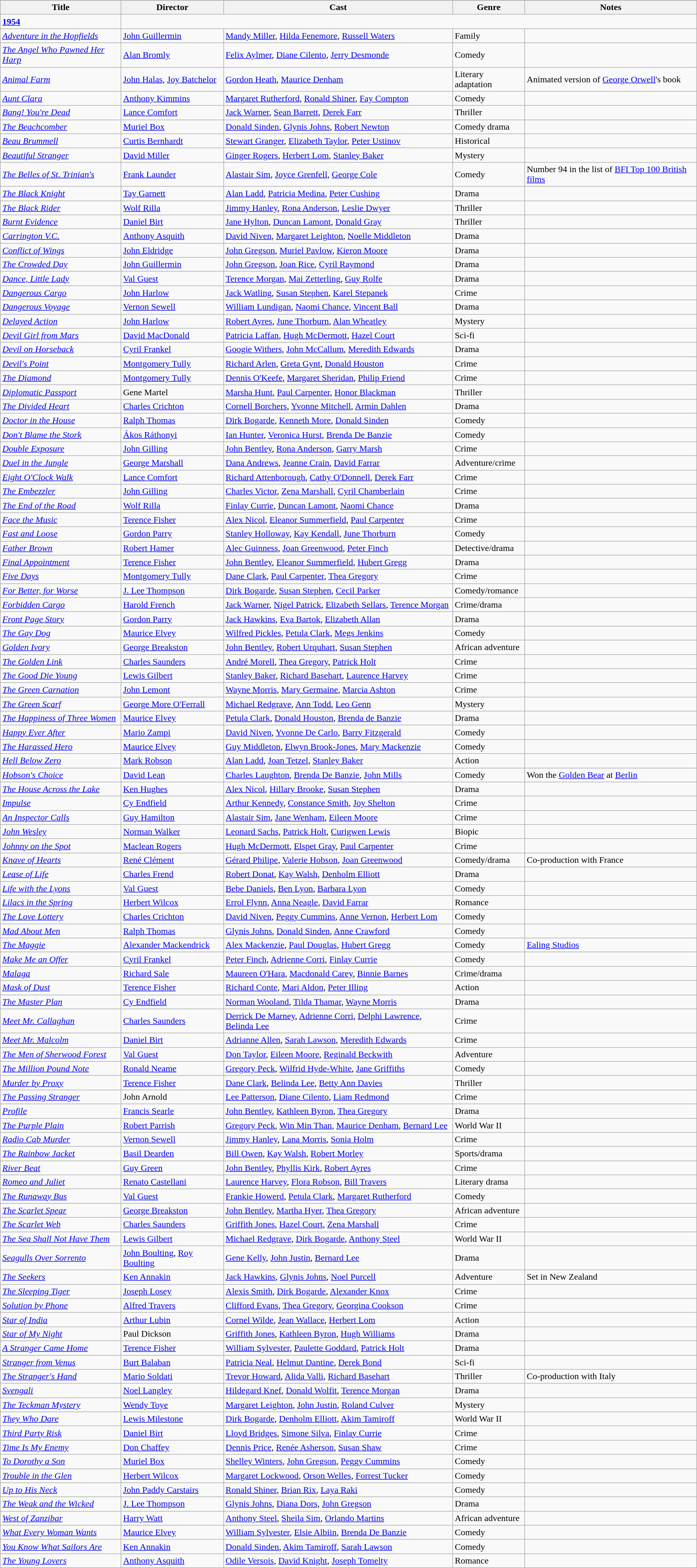<table class="wikitable">
<tr>
</tr>
<tr>
<th>Title</th>
<th>Director</th>
<th>Cast</th>
<th>Genre</th>
<th>Notes</th>
</tr>
<tr>
<td><strong><a href='#'>1954</a></strong></td>
</tr>
<tr>
<td><em><a href='#'>Adventure in the Hopfields</a></em></td>
<td><a href='#'>John Guillermin</a></td>
<td><a href='#'>Mandy Miller</a>, <a href='#'>Hilda Fenemore</a>, <a href='#'>Russell Waters</a></td>
<td>Family</td>
<td></td>
</tr>
<tr>
<td><em><a href='#'>The Angel Who Pawned Her Harp</a></em></td>
<td><a href='#'>Alan Bromly</a></td>
<td><a href='#'>Felix Aylmer</a>, <a href='#'>Diane Cilento</a>, <a href='#'>Jerry Desmonde</a></td>
<td>Comedy</td>
<td></td>
</tr>
<tr>
<td><em><a href='#'>Animal Farm</a></em></td>
<td><a href='#'>John Halas</a>, <a href='#'>Joy Batchelor</a></td>
<td><a href='#'>Gordon Heath</a>, <a href='#'>Maurice Denham</a></td>
<td>Literary adaptation</td>
<td>Animated version of <a href='#'>George Orwell</a>'s book</td>
</tr>
<tr>
<td><em><a href='#'>Aunt Clara</a></em></td>
<td><a href='#'>Anthony Kimmins</a></td>
<td><a href='#'>Margaret Rutherford</a>, <a href='#'>Ronald Shiner</a>, <a href='#'>Fay Compton</a></td>
<td>Comedy</td>
<td></td>
</tr>
<tr>
<td><em><a href='#'>Bang! You're Dead</a></em></td>
<td><a href='#'>Lance Comfort</a></td>
<td><a href='#'>Jack Warner</a>, <a href='#'>Sean Barrett</a>, <a href='#'>Derek Farr</a></td>
<td>Thriller</td>
<td></td>
</tr>
<tr>
<td><em><a href='#'>The Beachcomber</a></em></td>
<td><a href='#'>Muriel Box</a></td>
<td><a href='#'>Donald Sinden</a>, <a href='#'>Glynis Johns</a>, <a href='#'>Robert Newton</a></td>
<td>Comedy drama</td>
<td></td>
</tr>
<tr>
<td><em><a href='#'>Beau Brummell</a></em></td>
<td><a href='#'>Curtis Bernhardt</a></td>
<td><a href='#'>Stewart Granger</a>, <a href='#'>Elizabeth Taylor</a>, <a href='#'>Peter Ustinov</a></td>
<td>Historical</td>
<td></td>
</tr>
<tr>
<td><em><a href='#'>Beautiful Stranger</a></em></td>
<td><a href='#'>David Miller</a></td>
<td><a href='#'>Ginger Rogers</a>, <a href='#'>Herbert Lom</a>, <a href='#'>Stanley Baker</a></td>
<td>Mystery</td>
<td></td>
</tr>
<tr>
<td><em><a href='#'>The Belles of St. Trinian's</a></em></td>
<td><a href='#'>Frank Launder</a></td>
<td><a href='#'>Alastair Sim</a>, <a href='#'>Joyce Grenfell</a>, <a href='#'>George Cole</a></td>
<td>Comedy</td>
<td>Number 94 in the list of <a href='#'>BFI Top 100 British films</a></td>
</tr>
<tr>
<td><em><a href='#'>The Black Knight</a></em></td>
<td><a href='#'>Tay Garnett</a></td>
<td><a href='#'>Alan Ladd</a>, <a href='#'>Patricia Medina</a>, <a href='#'>Peter Cushing</a></td>
<td>Drama</td>
<td></td>
</tr>
<tr>
<td><em><a href='#'>The Black Rider</a></em></td>
<td><a href='#'>Wolf Rilla</a></td>
<td><a href='#'>Jimmy Hanley</a>, <a href='#'>Rona Anderson</a>, <a href='#'>Leslie Dwyer</a></td>
<td>Thriller</td>
<td></td>
</tr>
<tr>
<td><em><a href='#'>Burnt Evidence</a></em></td>
<td><a href='#'>Daniel Birt</a></td>
<td><a href='#'>Jane Hylton</a>, <a href='#'>Duncan Lamont</a>, <a href='#'>Donald Gray</a></td>
<td>Thriller</td>
<td></td>
</tr>
<tr>
<td><em><a href='#'>Carrington V.C.</a></em></td>
<td><a href='#'>Anthony Asquith</a></td>
<td><a href='#'>David Niven</a>, <a href='#'>Margaret Leighton</a>, <a href='#'>Noelle Middleton</a></td>
<td>Drama</td>
<td></td>
</tr>
<tr>
<td><em><a href='#'>Conflict of Wings</a></em></td>
<td><a href='#'>John Eldridge</a></td>
<td><a href='#'>John Gregson</a>, <a href='#'>Muriel Pavlow</a>, <a href='#'>Kieron Moore</a></td>
<td>Drama</td>
<td></td>
</tr>
<tr>
<td><em><a href='#'>The Crowded Day</a></em></td>
<td><a href='#'>John Guillermin</a></td>
<td><a href='#'>John Gregson</a>, <a href='#'>Joan Rice</a>, <a href='#'>Cyril Raymond</a></td>
<td>Drama</td>
<td></td>
</tr>
<tr>
<td><em><a href='#'>Dance, Little Lady</a></em></td>
<td><a href='#'>Val Guest</a></td>
<td><a href='#'>Terence Morgan</a>, <a href='#'>Mai Zetterling</a>, <a href='#'>Guy Rolfe</a></td>
<td>Drama</td>
<td></td>
</tr>
<tr>
<td><em><a href='#'>Dangerous Cargo</a></em></td>
<td><a href='#'>John Harlow</a></td>
<td><a href='#'>Jack Watling</a>, <a href='#'>Susan Stephen</a>, <a href='#'>Karel Stepanek</a></td>
<td>Crime</td>
<td></td>
</tr>
<tr>
<td><em><a href='#'>Dangerous Voyage</a></em></td>
<td><a href='#'>Vernon Sewell</a></td>
<td><a href='#'>William Lundigan</a>, <a href='#'>Naomi Chance</a>, <a href='#'>Vincent Ball</a></td>
<td>Drama</td>
<td></td>
</tr>
<tr>
<td><em><a href='#'>Delayed Action</a></em></td>
<td><a href='#'>John Harlow</a></td>
<td><a href='#'>Robert Ayres</a>, <a href='#'>June Thorburn</a>, <a href='#'>Alan Wheatley</a></td>
<td>Mystery</td>
<td></td>
</tr>
<tr>
<td><em><a href='#'>Devil Girl from Mars</a></em></td>
<td><a href='#'>David MacDonald</a></td>
<td><a href='#'>Patricia Laffan</a>, <a href='#'>Hugh McDermott</a>, <a href='#'>Hazel Court</a></td>
<td>Sci-fi</td>
<td></td>
</tr>
<tr>
<td><em><a href='#'>Devil on Horseback</a></em></td>
<td><a href='#'>Cyril Frankel</a></td>
<td><a href='#'>Googie Withers</a>, <a href='#'>John McCallum</a>, <a href='#'>Meredith Edwards</a></td>
<td>Drama</td>
<td></td>
</tr>
<tr>
<td><em><a href='#'>Devil's Point</a></em></td>
<td><a href='#'>Montgomery Tully</a></td>
<td><a href='#'>Richard Arlen</a>, <a href='#'>Greta Gynt</a>, <a href='#'>Donald Houston</a></td>
<td>Crime</td>
<td></td>
</tr>
<tr>
<td><em><a href='#'>The Diamond</a></em></td>
<td><a href='#'>Montgomery Tully</a></td>
<td><a href='#'>Dennis O'Keefe</a>, <a href='#'>Margaret Sheridan</a>, <a href='#'>Philip Friend</a></td>
<td>Crime</td>
<td></td>
</tr>
<tr>
<td><em><a href='#'>Diplomatic Passport</a></em></td>
<td>Gene Martel</td>
<td><a href='#'>Marsha Hunt</a>, <a href='#'>Paul Carpenter</a>, <a href='#'>Honor Blackman</a></td>
<td>Thriller</td>
<td></td>
</tr>
<tr>
<td><em><a href='#'>The Divided Heart</a></em></td>
<td><a href='#'>Charles Crichton</a></td>
<td><a href='#'>Cornell Borchers</a>, <a href='#'>Yvonne Mitchell</a>, <a href='#'>Armin Dahlen</a></td>
<td>Drama</td>
<td></td>
</tr>
<tr>
<td><em><a href='#'>Doctor in the House</a></em></td>
<td><a href='#'>Ralph Thomas</a></td>
<td><a href='#'>Dirk Bogarde</a>, <a href='#'>Kenneth More</a>, <a href='#'>Donald Sinden</a></td>
<td>Comedy</td>
<td></td>
</tr>
<tr>
<td><em><a href='#'>Don't Blame the Stork</a></em></td>
<td><a href='#'>Ákos Ráthonyi</a></td>
<td><a href='#'>Ian Hunter</a>, <a href='#'>Veronica Hurst</a>, <a href='#'>Brenda De Banzie</a></td>
<td>Comedy</td>
<td></td>
</tr>
<tr>
<td><em><a href='#'>Double Exposure</a></em></td>
<td><a href='#'>John Gilling</a></td>
<td><a href='#'>John Bentley</a>, <a href='#'>Rona Anderson</a>, <a href='#'>Garry Marsh</a></td>
<td>Crime</td>
<td></td>
</tr>
<tr>
<td><em><a href='#'>Duel in the Jungle</a></em></td>
<td><a href='#'>George Marshall</a></td>
<td><a href='#'>Dana Andrews</a>, <a href='#'>Jeanne Crain</a>, <a href='#'>David Farrar</a></td>
<td>Adventure/crime</td>
<td></td>
</tr>
<tr>
<td><em><a href='#'>Eight O'Clock Walk</a></em></td>
<td><a href='#'>Lance Comfort</a></td>
<td><a href='#'>Richard Attenborough</a>, <a href='#'>Cathy O'Donnell</a>, <a href='#'>Derek Farr</a></td>
<td>Crime</td>
<td></td>
</tr>
<tr>
<td><em><a href='#'>The Embezzler</a></em></td>
<td><a href='#'>John Gilling</a></td>
<td><a href='#'>Charles Victor</a>, <a href='#'>Zena Marshall</a>, <a href='#'>Cyril Chamberlain</a></td>
<td>Crime</td>
<td></td>
</tr>
<tr>
<td><em><a href='#'>The End of the Road</a></em></td>
<td><a href='#'>Wolf Rilla</a></td>
<td><a href='#'>Finlay Currie</a>, <a href='#'>Duncan Lamont</a>, <a href='#'>Naomi Chance</a></td>
<td>Drama</td>
<td></td>
</tr>
<tr>
<td><em><a href='#'>Face the Music</a></em></td>
<td><a href='#'>Terence Fisher</a></td>
<td><a href='#'>Alex Nicol</a>, <a href='#'>Eleanor Summerfield</a>, <a href='#'>Paul Carpenter</a></td>
<td>Crime</td>
<td></td>
</tr>
<tr>
<td><em><a href='#'>Fast and Loose</a></em></td>
<td><a href='#'>Gordon Parry</a></td>
<td><a href='#'>Stanley Holloway</a>, <a href='#'>Kay Kendall</a>, <a href='#'>June Thorburn</a></td>
<td>Comedy</td>
<td></td>
</tr>
<tr>
<td><em><a href='#'>Father Brown</a></em></td>
<td><a href='#'>Robert Hamer</a></td>
<td><a href='#'>Alec Guinness</a>, <a href='#'>Joan Greenwood</a>, <a href='#'>Peter Finch</a></td>
<td>Detective/drama</td>
<td></td>
</tr>
<tr>
<td><em><a href='#'>Final Appointment</a></em></td>
<td><a href='#'>Terence Fisher</a></td>
<td><a href='#'>John Bentley</a>, <a href='#'>Eleanor Summerfield</a>, <a href='#'>Hubert Gregg</a></td>
<td>Drama</td>
<td></td>
</tr>
<tr>
<td><em><a href='#'>Five Days</a></em></td>
<td><a href='#'>Montgomery Tully</a></td>
<td><a href='#'>Dane Clark</a>, <a href='#'>Paul Carpenter</a>, <a href='#'>Thea Gregory</a></td>
<td>Crime</td>
<td></td>
</tr>
<tr>
<td><em><a href='#'>For Better, for Worse</a></em></td>
<td><a href='#'>J. Lee Thompson</a></td>
<td><a href='#'>Dirk Bogarde</a>, <a href='#'>Susan Stephen</a>, <a href='#'>Cecil Parker</a></td>
<td>Comedy/romance</td>
<td></td>
</tr>
<tr>
<td><em><a href='#'>Forbidden Cargo</a></em></td>
<td><a href='#'>Harold French</a></td>
<td><a href='#'>Jack Warner</a>, <a href='#'>Nigel Patrick</a>, <a href='#'>Elizabeth Sellars</a>, <a href='#'>Terence Morgan</a></td>
<td>Crime/drama</td>
<td></td>
</tr>
<tr>
<td><em><a href='#'>Front Page Story</a></em></td>
<td><a href='#'>Gordon Parry</a></td>
<td><a href='#'>Jack Hawkins</a>, <a href='#'>Eva Bartok</a>, <a href='#'>Elizabeth Allan</a></td>
<td>Drama</td>
<td></td>
</tr>
<tr>
<td><em><a href='#'>The Gay Dog</a></em></td>
<td><a href='#'>Maurice Elvey</a></td>
<td><a href='#'>Wilfred Pickles</a>, <a href='#'>Petula Clark</a>, <a href='#'>Megs Jenkins</a></td>
<td>Comedy</td>
<td></td>
</tr>
<tr>
<td><em><a href='#'>Golden Ivory</a></em></td>
<td><a href='#'>George Breakston</a></td>
<td><a href='#'>John Bentley</a>, <a href='#'>Robert Urquhart</a>, <a href='#'>Susan Stephen</a></td>
<td>African adventure</td>
<td></td>
</tr>
<tr>
<td><em><a href='#'>The Golden Link</a></em></td>
<td><a href='#'>Charles Saunders</a></td>
<td><a href='#'>André Morell</a>, <a href='#'>Thea Gregory</a>, <a href='#'>Patrick Holt</a></td>
<td>Crime</td>
<td></td>
</tr>
<tr>
<td><em><a href='#'>The Good Die Young</a></em></td>
<td><a href='#'>Lewis Gilbert</a></td>
<td><a href='#'>Stanley Baker</a>, <a href='#'>Richard Basehart</a>, <a href='#'>Laurence Harvey</a></td>
<td>Crime</td>
<td></td>
</tr>
<tr>
<td><em><a href='#'>The Green Carnation</a></em></td>
<td><a href='#'>John Lemont</a></td>
<td><a href='#'>Wayne Morris</a>, <a href='#'>Mary Germaine</a>, <a href='#'>Marcia Ashton</a></td>
<td>Crime</td>
<td></td>
</tr>
<tr>
<td><em><a href='#'>The Green Scarf</a></em></td>
<td><a href='#'>George More O'Ferrall</a></td>
<td><a href='#'>Michael Redgrave</a>, <a href='#'>Ann Todd</a>, <a href='#'>Leo Genn</a></td>
<td>Mystery</td>
<td></td>
</tr>
<tr>
<td><em><a href='#'>The Happiness of Three Women</a></em></td>
<td><a href='#'>Maurice Elvey</a></td>
<td><a href='#'>Petula Clark</a>, <a href='#'>Donald Houston</a>, <a href='#'>Brenda de Banzie</a></td>
<td>Drama</td>
<td></td>
</tr>
<tr>
<td><em><a href='#'>Happy Ever After</a></em></td>
<td><a href='#'>Mario Zampi</a></td>
<td><a href='#'>David Niven</a>, <a href='#'>Yvonne De Carlo</a>, <a href='#'>Barry Fitzgerald</a></td>
<td>Comedy</td>
<td></td>
</tr>
<tr>
<td><em><a href='#'>The Harassed Hero</a></em></td>
<td><a href='#'>Maurice Elvey</a></td>
<td><a href='#'>Guy Middleton</a>, <a href='#'>Elwyn Brook-Jones</a>, <a href='#'>Mary Mackenzie</a></td>
<td>Comedy</td>
<td></td>
</tr>
<tr>
<td><em><a href='#'>Hell Below Zero</a></em></td>
<td><a href='#'>Mark Robson</a></td>
<td><a href='#'>Alan Ladd</a>, <a href='#'>Joan Tetzel</a>, <a href='#'>Stanley Baker</a></td>
<td>Action</td>
<td></td>
</tr>
<tr>
<td><em><a href='#'>Hobson's Choice</a></em></td>
<td><a href='#'>David Lean</a></td>
<td><a href='#'>Charles Laughton</a>, <a href='#'>Brenda De Banzie</a>, <a href='#'>John Mills</a></td>
<td>Comedy</td>
<td>Won the <a href='#'>Golden Bear</a> at <a href='#'>Berlin</a></td>
</tr>
<tr>
<td><em><a href='#'>The House Across the Lake</a></em></td>
<td><a href='#'>Ken Hughes</a></td>
<td><a href='#'>Alex Nicol</a>, <a href='#'>Hillary Brooke</a>, <a href='#'>Susan Stephen</a></td>
<td>Drama</td>
<td></td>
</tr>
<tr>
<td><em><a href='#'>Impulse</a></em></td>
<td><a href='#'>Cy Endfield</a></td>
<td><a href='#'>Arthur Kennedy</a>, <a href='#'>Constance Smith</a>, <a href='#'>Joy Shelton</a></td>
<td>Crime</td>
<td></td>
</tr>
<tr>
<td><em><a href='#'>An Inspector Calls</a></em></td>
<td><a href='#'>Guy Hamilton</a></td>
<td><a href='#'>Alastair Sim</a>, <a href='#'>Jane Wenham</a>, <a href='#'>Eileen Moore</a></td>
<td>Crime</td>
<td></td>
</tr>
<tr>
<td><em><a href='#'>John Wesley</a></em></td>
<td><a href='#'>Norman Walker</a></td>
<td><a href='#'>Leonard Sachs</a>, <a href='#'>Patrick Holt</a>, <a href='#'>Curigwen Lewis</a></td>
<td>Biopic</td>
<td></td>
</tr>
<tr>
<td><em><a href='#'>Johnny on the Spot</a></em></td>
<td><a href='#'>Maclean Rogers</a></td>
<td><a href='#'>Hugh McDermott</a>, <a href='#'>Elspet Gray</a>, <a href='#'>Paul Carpenter</a></td>
<td>Crime</td>
<td></td>
</tr>
<tr>
<td><em><a href='#'>Knave of Hearts</a></em></td>
<td><a href='#'>René Clément</a></td>
<td><a href='#'>Gérard Philipe</a>, <a href='#'>Valerie Hobson</a>, <a href='#'>Joan Greenwood</a></td>
<td>Comedy/drama</td>
<td>Co-production with France</td>
</tr>
<tr>
<td><em><a href='#'>Lease of Life</a></em></td>
<td><a href='#'>Charles Frend</a></td>
<td><a href='#'>Robert Donat</a>, <a href='#'>Kay Walsh</a>, <a href='#'>Denholm Elliott</a></td>
<td>Drama</td>
<td></td>
</tr>
<tr>
<td><em><a href='#'>Life with the Lyons</a></em></td>
<td><a href='#'>Val Guest</a></td>
<td><a href='#'>Bebe Daniels</a>, <a href='#'>Ben Lyon</a>, <a href='#'>Barbara Lyon</a></td>
<td>Comedy</td>
<td></td>
</tr>
<tr>
<td><em><a href='#'>Lilacs in the Spring</a></em></td>
<td><a href='#'>Herbert Wilcox</a></td>
<td><a href='#'>Errol Flynn</a>, <a href='#'>Anna Neagle</a>, <a href='#'>David Farrar</a></td>
<td>Romance</td>
<td></td>
</tr>
<tr>
<td><em><a href='#'>The Love Lottery</a></em></td>
<td><a href='#'>Charles Crichton</a></td>
<td><a href='#'>David Niven</a>, <a href='#'>Peggy Cummins</a>, <a href='#'>Anne Vernon</a>, <a href='#'>Herbert Lom</a></td>
<td>Comedy</td>
<td></td>
</tr>
<tr>
<td><em><a href='#'>Mad About Men</a></em></td>
<td><a href='#'>Ralph Thomas</a></td>
<td><a href='#'>Glynis Johns</a>, <a href='#'>Donald Sinden</a>, <a href='#'>Anne Crawford</a></td>
<td>Comedy</td>
<td></td>
</tr>
<tr>
<td><em><a href='#'>The Maggie</a></em></td>
<td><a href='#'>Alexander Mackendrick</a></td>
<td><a href='#'>Alex Mackenzie</a>, <a href='#'>Paul Douglas</a>, <a href='#'>Hubert Gregg</a></td>
<td>Comedy</td>
<td><a href='#'>Ealing Studios</a></td>
</tr>
<tr>
<td><em><a href='#'>Make Me an Offer</a></em></td>
<td><a href='#'>Cyril Frankel</a></td>
<td><a href='#'>Peter Finch</a>, <a href='#'>Adrienne Corri</a>, <a href='#'>Finlay Currie</a></td>
<td>Comedy</td>
<td></td>
</tr>
<tr>
<td><em><a href='#'>Malaga</a></em></td>
<td><a href='#'>Richard Sale</a></td>
<td><a href='#'>Maureen O'Hara</a>, <a href='#'>Macdonald Carey</a>, <a href='#'>Binnie Barnes</a></td>
<td>Crime/drama</td>
<td></td>
</tr>
<tr>
<td><em><a href='#'>Mask of Dust</a></em></td>
<td><a href='#'>Terence Fisher</a></td>
<td><a href='#'>Richard Conte</a>, <a href='#'>Mari Aldon</a>, <a href='#'>Peter Illing</a></td>
<td>Action</td>
<td></td>
</tr>
<tr>
<td><em><a href='#'>The Master Plan</a></em></td>
<td><a href='#'>Cy Endfield</a></td>
<td><a href='#'>Norman Wooland</a>, <a href='#'>Tilda Thamar</a>, <a href='#'>Wayne Morris</a></td>
<td>Drama</td>
<td></td>
</tr>
<tr>
<td><em><a href='#'>Meet Mr. Callaghan</a></em></td>
<td><a href='#'>Charles Saunders</a></td>
<td><a href='#'>Derrick De Marney</a>, <a href='#'>Adrienne Corri</a>, <a href='#'>Delphi Lawrence</a>, <a href='#'>Belinda Lee</a></td>
<td>Crime</td>
<td></td>
</tr>
<tr>
<td><em><a href='#'>Meet Mr. Malcolm</a></em></td>
<td><a href='#'>Daniel Birt</a></td>
<td><a href='#'>Adrianne Allen</a>, <a href='#'>Sarah Lawson</a>, <a href='#'>Meredith Edwards</a></td>
<td>Crime</td>
<td></td>
</tr>
<tr>
<td><em><a href='#'>The Men of Sherwood Forest</a></em></td>
<td><a href='#'>Val Guest</a></td>
<td><a href='#'>Don Taylor</a>, <a href='#'>Eileen Moore</a>, <a href='#'>Reginald Beckwith</a></td>
<td>Adventure</td>
<td></td>
</tr>
<tr>
<td><em><a href='#'>The Million Pound Note</a></em></td>
<td><a href='#'>Ronald Neame</a></td>
<td><a href='#'>Gregory Peck</a>, <a href='#'>Wilfrid Hyde-White</a>, <a href='#'>Jane Griffiths</a></td>
<td>Comedy</td>
<td></td>
</tr>
<tr>
<td><em><a href='#'>Murder by Proxy</a></em></td>
<td><a href='#'>Terence Fisher</a></td>
<td><a href='#'>Dane Clark</a>, <a href='#'>Belinda Lee</a>, <a href='#'>Betty Ann Davies</a></td>
<td>Thriller</td>
<td></td>
</tr>
<tr>
<td><em><a href='#'>The Passing Stranger</a></em></td>
<td>John Arnold</td>
<td><a href='#'>Lee Patterson</a>, <a href='#'>Diane Cilento</a>, <a href='#'>Liam Redmond</a></td>
<td>Crime</td>
<td></td>
</tr>
<tr>
<td><em><a href='#'>Profile</a></em></td>
<td><a href='#'>Francis Searle</a></td>
<td><a href='#'>John Bentley</a>, <a href='#'>Kathleen Byron</a>, <a href='#'>Thea Gregory</a></td>
<td>Drama</td>
<td></td>
</tr>
<tr>
<td><em><a href='#'>The Purple Plain</a></em></td>
<td><a href='#'>Robert Parrish</a></td>
<td><a href='#'>Gregory Peck</a>, <a href='#'>Win Min Than</a>, <a href='#'>Maurice Denham</a>, <a href='#'>Bernard Lee</a></td>
<td>World War II</td>
<td></td>
</tr>
<tr>
<td><em><a href='#'>Radio Cab Murder</a></em></td>
<td><a href='#'>Vernon Sewell</a></td>
<td><a href='#'>Jimmy Hanley</a>, <a href='#'>Lana Morris</a>, <a href='#'>Sonia Holm</a></td>
<td>Crime</td>
<td></td>
</tr>
<tr>
<td><em><a href='#'>The Rainbow Jacket</a></em></td>
<td><a href='#'>Basil Dearden</a></td>
<td><a href='#'>Bill Owen</a>, <a href='#'>Kay Walsh</a>, <a href='#'>Robert Morley</a></td>
<td>Sports/drama</td>
<td></td>
</tr>
<tr>
<td><em><a href='#'>River Beat</a></em></td>
<td><a href='#'>Guy Green</a></td>
<td><a href='#'>John Bentley</a>, <a href='#'>Phyllis Kirk</a>, <a href='#'>Robert Ayres</a></td>
<td>Crime</td>
<td></td>
</tr>
<tr>
<td><em><a href='#'>Romeo and Juliet</a></em></td>
<td><a href='#'>Renato Castellani</a></td>
<td><a href='#'>Laurence Harvey</a>, <a href='#'>Flora Robson</a>, <a href='#'>Bill Travers</a></td>
<td>Literary drama</td>
<td></td>
</tr>
<tr>
<td><em><a href='#'>The Runaway Bus</a></em></td>
<td><a href='#'>Val Guest</a></td>
<td><a href='#'>Frankie Howerd</a>, <a href='#'>Petula Clark</a>, <a href='#'>Margaret Rutherford</a></td>
<td>Comedy</td>
<td></td>
</tr>
<tr>
<td><em><a href='#'>The Scarlet Spear</a></em></td>
<td><a href='#'>George Breakston</a></td>
<td><a href='#'>John Bentley</a>, <a href='#'>Martha Hyer</a>, <a href='#'>Thea Gregory</a></td>
<td>African adventure</td>
<td></td>
</tr>
<tr>
<td><em><a href='#'>The Scarlet Web</a></em></td>
<td><a href='#'>Charles Saunders</a></td>
<td><a href='#'>Griffith Jones</a>, <a href='#'>Hazel Court</a>, <a href='#'>Zena Marshall</a></td>
<td>Crime</td>
<td></td>
</tr>
<tr>
<td><em><a href='#'>The Sea Shall Not Have Them</a></em></td>
<td><a href='#'>Lewis Gilbert</a></td>
<td><a href='#'>Michael Redgrave</a>, <a href='#'>Dirk Bogarde</a>, <a href='#'>Anthony Steel</a></td>
<td>World War II</td>
<td></td>
</tr>
<tr>
<td><em><a href='#'>Seagulls Over Sorrento</a></em></td>
<td><a href='#'>John Boulting</a>, <a href='#'>Roy Boulting</a></td>
<td><a href='#'>Gene Kelly</a>, <a href='#'>John Justin</a>, <a href='#'>Bernard Lee</a></td>
<td>Drama</td>
<td></td>
</tr>
<tr>
<td><em><a href='#'>The Seekers</a></em></td>
<td><a href='#'>Ken Annakin</a></td>
<td><a href='#'>Jack Hawkins</a>, <a href='#'>Glynis Johns</a>, <a href='#'>Noel Purcell</a></td>
<td>Adventure</td>
<td>Set in New Zealand</td>
</tr>
<tr>
<td><em><a href='#'>The Sleeping Tiger</a></em></td>
<td><a href='#'>Joseph Losey</a></td>
<td><a href='#'>Alexis Smith</a>, <a href='#'>Dirk Bogarde</a>, <a href='#'>Alexander Knox</a></td>
<td>Crime</td>
<td></td>
</tr>
<tr>
<td><em><a href='#'>Solution by Phone</a></em></td>
<td><a href='#'>Alfred Travers</a></td>
<td><a href='#'>Clifford Evans</a>, <a href='#'>Thea Gregory</a>, <a href='#'>Georgina Cookson</a></td>
<td>Crime</td>
<td></td>
</tr>
<tr>
<td><em><a href='#'>Star of India</a></em></td>
<td><a href='#'>Arthur Lubin</a></td>
<td><a href='#'>Cornel Wilde</a>, <a href='#'>Jean Wallace</a>, <a href='#'>Herbert Lom</a></td>
<td>Action</td>
<td></td>
</tr>
<tr>
<td><em><a href='#'>Star of My Night</a></em></td>
<td>Paul Dickson</td>
<td><a href='#'>Griffith Jones</a>, <a href='#'>Kathleen Byron</a>, <a href='#'>Hugh Williams</a></td>
<td>Drama</td>
<td></td>
</tr>
<tr>
<td><em><a href='#'>A Stranger Came Home</a></em></td>
<td><a href='#'>Terence Fisher</a></td>
<td><a href='#'>William Sylvester</a>, <a href='#'>Paulette Goddard</a>, <a href='#'>Patrick Holt</a></td>
<td>Drama</td>
<td></td>
</tr>
<tr>
<td><em><a href='#'>Stranger from Venus</a></em></td>
<td><a href='#'>Burt Balaban</a></td>
<td><a href='#'>Patricia Neal</a>, <a href='#'>Helmut Dantine</a>, <a href='#'>Derek Bond</a></td>
<td>Sci-fi</td>
<td></td>
</tr>
<tr>
<td><em><a href='#'>The Stranger's Hand</a></em></td>
<td><a href='#'>Mario Soldati</a></td>
<td><a href='#'>Trevor Howard</a>, <a href='#'>Alida Valli</a>, <a href='#'>Richard Basehart</a></td>
<td>Thriller</td>
<td>Co-production with Italy</td>
</tr>
<tr>
<td><em><a href='#'>Svengali</a></em></td>
<td><a href='#'>Noel Langley</a></td>
<td><a href='#'>Hildegard Knef</a>, <a href='#'>Donald Wolfit</a>, <a href='#'>Terence Morgan</a></td>
<td>Drama</td>
<td></td>
</tr>
<tr>
<td><em><a href='#'>The Teckman Mystery</a></em></td>
<td><a href='#'>Wendy Toye</a></td>
<td><a href='#'>Margaret Leighton</a>, <a href='#'>John Justin</a>, <a href='#'>Roland Culver</a></td>
<td>Mystery</td>
<td></td>
</tr>
<tr>
<td><em><a href='#'>They Who Dare</a></em></td>
<td><a href='#'>Lewis Milestone</a></td>
<td><a href='#'>Dirk Bogarde</a>, <a href='#'>Denholm Elliott</a>, <a href='#'>Akim Tamiroff</a></td>
<td>World War II</td>
<td></td>
</tr>
<tr>
<td><em><a href='#'>Third Party Risk</a></em></td>
<td><a href='#'>Daniel Birt</a></td>
<td><a href='#'>Lloyd Bridges</a>, <a href='#'>Simone Silva</a>, <a href='#'>Finlay Currie</a></td>
<td>Crime</td>
<td></td>
</tr>
<tr>
<td><em><a href='#'>Time Is My Enemy</a></em></td>
<td><a href='#'>Don Chaffey</a></td>
<td><a href='#'>Dennis Price</a>, <a href='#'>Renée Asherson</a>, <a href='#'>Susan Shaw</a></td>
<td>Crime</td>
<td></td>
</tr>
<tr>
<td><em><a href='#'>To Dorothy a Son</a></em></td>
<td><a href='#'>Muriel Box</a></td>
<td><a href='#'>Shelley Winters</a>, <a href='#'>John Gregson</a>, <a href='#'>Peggy Cummins</a></td>
<td>Comedy</td>
<td></td>
</tr>
<tr>
<td><em><a href='#'>Trouble in the Glen</a></em></td>
<td><a href='#'>Herbert Wilcox</a></td>
<td><a href='#'>Margaret Lockwood</a>, <a href='#'>Orson Welles</a>, <a href='#'>Forrest Tucker</a></td>
<td>Comedy</td>
<td></td>
</tr>
<tr>
<td><em><a href='#'>Up to His Neck</a></em></td>
<td><a href='#'>John Paddy Carstairs</a></td>
<td><a href='#'>Ronald Shiner</a>, <a href='#'>Brian Rix</a>, <a href='#'>Laya Raki</a></td>
<td>Comedy</td>
<td></td>
</tr>
<tr>
<td><em><a href='#'>The Weak and the Wicked</a></em></td>
<td><a href='#'>J. Lee Thompson</a></td>
<td><a href='#'>Glynis Johns</a>, <a href='#'>Diana Dors</a>, <a href='#'>John Gregson</a></td>
<td>Drama</td>
<td></td>
</tr>
<tr>
<td><em><a href='#'>West of Zanzibar</a></em></td>
<td><a href='#'>Harry Watt</a></td>
<td><a href='#'>Anthony Steel</a>, <a href='#'>Sheila Sim</a>, <a href='#'>Orlando Martins</a></td>
<td>African adventure</td>
<td></td>
</tr>
<tr>
<td><em><a href='#'>What Every Woman Wants</a></em></td>
<td><a href='#'>Maurice Elvey</a></td>
<td><a href='#'>William Sylvester</a>, <a href='#'>Elsie Albiin</a>, <a href='#'>Brenda De Banzie</a></td>
<td>Comedy</td>
<td></td>
</tr>
<tr>
<td><em><a href='#'>You Know What Sailors Are</a></em></td>
<td><a href='#'>Ken Annakin</a></td>
<td><a href='#'>Donald Sinden</a>, <a href='#'>Akim Tamiroff</a>, <a href='#'>Sarah Lawson</a></td>
<td>Comedy</td>
<td></td>
</tr>
<tr>
<td><em><a href='#'>The Young Lovers</a></em></td>
<td><a href='#'>Anthony Asquith</a></td>
<td><a href='#'>Odile Versois</a>, <a href='#'>David Knight</a>, <a href='#'>Joseph Tomelty</a></td>
<td>Romance</td>
<td></td>
</tr>
</table>
